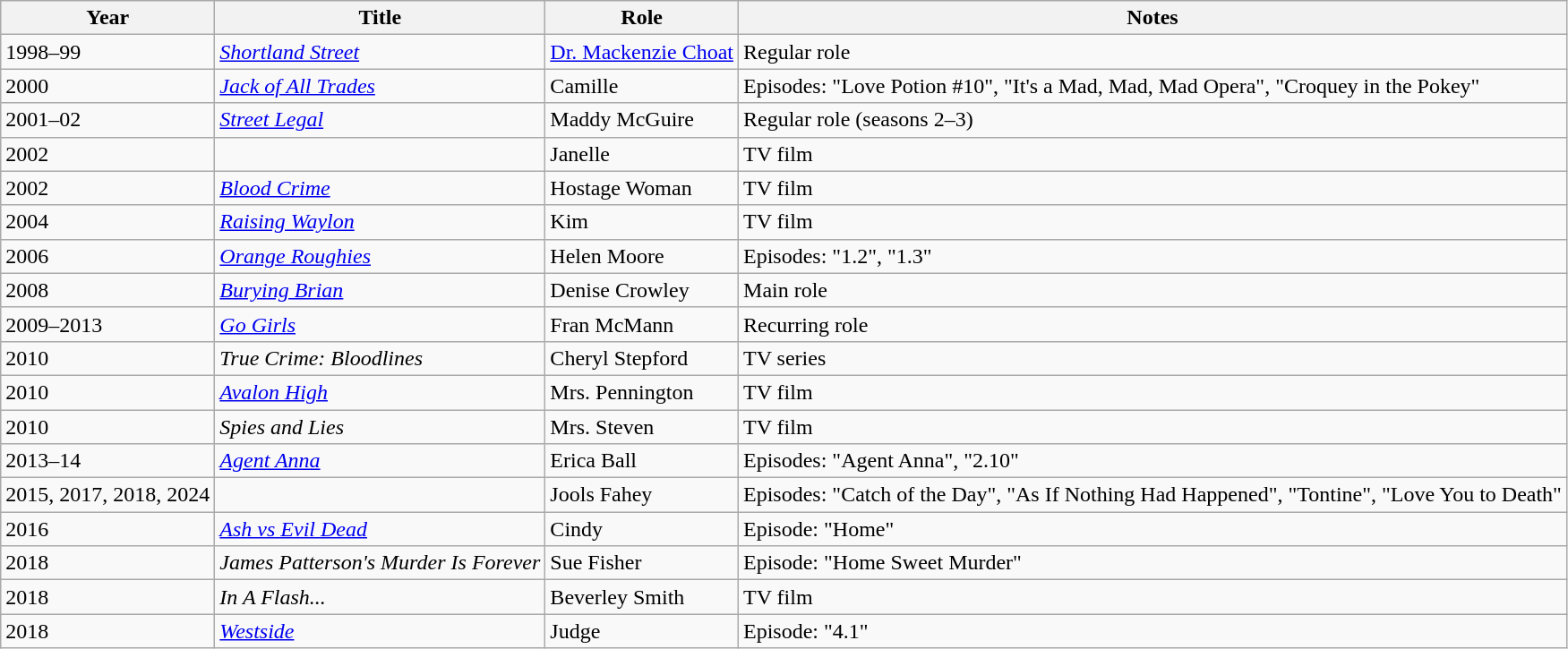<table class="wikitable sortable">
<tr>
<th>Year</th>
<th>Title</th>
<th>Role</th>
<th class="unsortable">Notes</th>
</tr>
<tr>
<td>1998–99</td>
<td><em><a href='#'>Shortland Street</a></em></td>
<td><a href='#'>Dr. Mackenzie Choat</a></td>
<td>Regular role</td>
</tr>
<tr>
<td>2000</td>
<td><em><a href='#'>Jack of All Trades</a></em></td>
<td>Camille</td>
<td>Episodes: "Love Potion #10", "It's a Mad, Mad, Mad Opera", "Croquey in the Pokey"</td>
</tr>
<tr>
<td>2001–02</td>
<td><em><a href='#'>Street Legal</a></em></td>
<td>Maddy McGuire</td>
<td>Regular role (seasons 2–3)</td>
</tr>
<tr>
<td>2002</td>
<td><em></em></td>
<td>Janelle</td>
<td>TV film</td>
</tr>
<tr>
<td>2002</td>
<td><em><a href='#'>Blood Crime</a></em></td>
<td>Hostage Woman</td>
<td>TV film</td>
</tr>
<tr>
<td>2004</td>
<td><em><a href='#'>Raising Waylon</a></em></td>
<td>Kim</td>
<td>TV film</td>
</tr>
<tr>
<td>2006</td>
<td><em><a href='#'>Orange Roughies</a></em></td>
<td>Helen Moore</td>
<td>Episodes: "1.2", "1.3"</td>
</tr>
<tr>
<td>2008</td>
<td><em><a href='#'>Burying Brian</a></em></td>
<td>Denise Crowley</td>
<td>Main role</td>
</tr>
<tr>
<td>2009–2013</td>
<td><em><a href='#'>Go Girls</a></em></td>
<td>Fran McMann</td>
<td>Recurring role</td>
</tr>
<tr>
<td>2010</td>
<td><em>True Crime: Bloodlines</em></td>
<td>Cheryl Stepford</td>
<td>TV series</td>
</tr>
<tr>
<td>2010</td>
<td><em><a href='#'>Avalon High</a></em></td>
<td>Mrs. Pennington</td>
<td>TV film</td>
</tr>
<tr>
<td>2010</td>
<td><em>Spies and Lies</em></td>
<td>Mrs. Steven</td>
<td>TV film</td>
</tr>
<tr>
<td>2013–14</td>
<td><em><a href='#'>Agent Anna</a></em></td>
<td>Erica Ball</td>
<td>Episodes: "Agent Anna", "2.10"</td>
</tr>
<tr>
<td>2015, 2017, 2018, 2024</td>
<td><em></em></td>
<td>Jools Fahey</td>
<td>Episodes: "Catch of the Day", "As If Nothing Had Happened", "Tontine", "Love You to Death"</td>
</tr>
<tr>
<td>2016</td>
<td><em><a href='#'>Ash vs Evil Dead</a></em></td>
<td>Cindy</td>
<td>Episode: "Home"</td>
</tr>
<tr>
<td>2018</td>
<td><em>James Patterson's Murder Is Forever</em></td>
<td>Sue Fisher</td>
<td>Episode: "Home Sweet Murder"</td>
</tr>
<tr>
<td>2018</td>
<td><em>In A Flash...</em></td>
<td>Beverley Smith</td>
<td>TV film</td>
</tr>
<tr>
<td>2018</td>
<td><em><a href='#'>Westside</a></em></td>
<td>Judge</td>
<td>Episode: "4.1"</td>
</tr>
</table>
